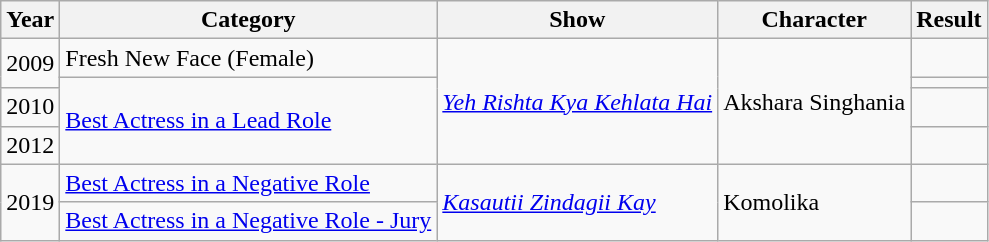<table class="wikitable sortable">
<tr>
<th>Year</th>
<th>Category</th>
<th>Show</th>
<th>Character</th>
<th>Result</th>
</tr>
<tr>
<td rowspan=2>2009</td>
<td>Fresh New Face (Female)</td>
<td rowspan=4><em><a href='#'>Yeh Rishta Kya Kehlata Hai</a></em></td>
<td rowspan=4>Akshara Singhania</td>
<td></td>
</tr>
<tr>
<td rowspan="3"><a href='#'>Best Actress in a Lead Role</a></td>
<td></td>
</tr>
<tr>
<td>2010</td>
<td></td>
</tr>
<tr>
<td>2012</td>
<td></td>
</tr>
<tr>
<td rowspan=2>2019</td>
<td><a href='#'>Best Actress in a Negative Role</a></td>
<td rowspan="2"><em><a href='#'>Kasautii Zindagii Kay</a></em></td>
<td rowspan=2>Komolika</td>
<td></td>
</tr>
<tr>
<td><a href='#'>Best Actress in a Negative Role - Jury</a></td>
<td></td>
</tr>
</table>
